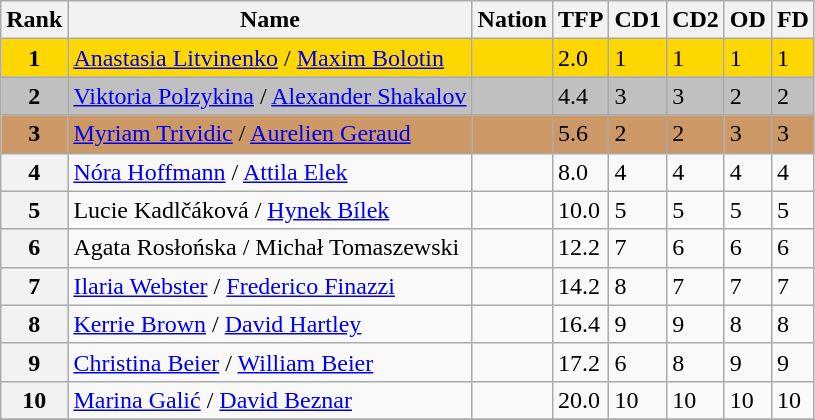<table class="wikitable">
<tr>
<th>Rank</th>
<th>Name</th>
<th>Nation</th>
<th>TFP</th>
<th>CD1</th>
<th>CD2</th>
<th>OD</th>
<th>FD</th>
</tr>
<tr bgcolor="gold">
<td align="center"><strong>1</strong></td>
<td><a href='#'>Anastasia Litvinenko</a> / <a href='#'>Maxim Bolotin</a></td>
<td></td>
<td>2.0</td>
<td>1</td>
<td>1</td>
<td>1</td>
<td>1</td>
</tr>
<tr bgcolor="silver">
<td align="center"><strong>2</strong></td>
<td><a href='#'>Viktoria Polzykina</a> / <a href='#'>Alexander Shakalov</a></td>
<td></td>
<td>4.4</td>
<td>3</td>
<td>3</td>
<td>2</td>
<td>2</td>
</tr>
<tr bgcolor="cc9966">
<td align="center"><strong>3</strong></td>
<td><a href='#'>Myriam Trividic</a> / <a href='#'>Aurelien Geraud</a></td>
<td></td>
<td>5.6</td>
<td>2</td>
<td>2</td>
<td>3</td>
<td>3</td>
</tr>
<tr>
<th>4</th>
<td><a href='#'>Nóra Hoffmann</a> / <a href='#'>Attila Elek</a></td>
<td></td>
<td>8.0</td>
<td>4</td>
<td>4</td>
<td>4</td>
<td>4</td>
</tr>
<tr>
<th>5</th>
<td>Lucie Kadlčáková / <a href='#'>Hynek Bílek</a></td>
<td></td>
<td>10.0</td>
<td>5</td>
<td>5</td>
<td>5</td>
<td>5</td>
</tr>
<tr>
<th>6</th>
<td>Agata Rosłońska / Michał Tomaszewski</td>
<td></td>
<td>12.2</td>
<td>7</td>
<td>6</td>
<td>6</td>
<td>6</td>
</tr>
<tr>
<th>7</th>
<td><a href='#'>Ilaria Webster</a> / <a href='#'>Frederico Finazzi</a></td>
<td></td>
<td>14.2</td>
<td>8</td>
<td>7</td>
<td>7</td>
<td>7</td>
</tr>
<tr>
<th>8</th>
<td><a href='#'>Kerrie Brown</a> / <a href='#'>David Hartley</a></td>
<td></td>
<td>16.4</td>
<td>9</td>
<td>9</td>
<td>8</td>
<td>8</td>
</tr>
<tr>
<th>9</th>
<td><a href='#'>Christina Beier</a> / <a href='#'>William Beier</a></td>
<td></td>
<td>17.2</td>
<td>6</td>
<td>8</td>
<td>9</td>
<td>9</td>
</tr>
<tr>
<th>10</th>
<td><a href='#'>Marina Galić</a> / <a href='#'>David Beznar</a></td>
<td></td>
<td>20.0</td>
<td>10</td>
<td>10</td>
<td>10</td>
<td>10</td>
</tr>
<tr>
</tr>
</table>
